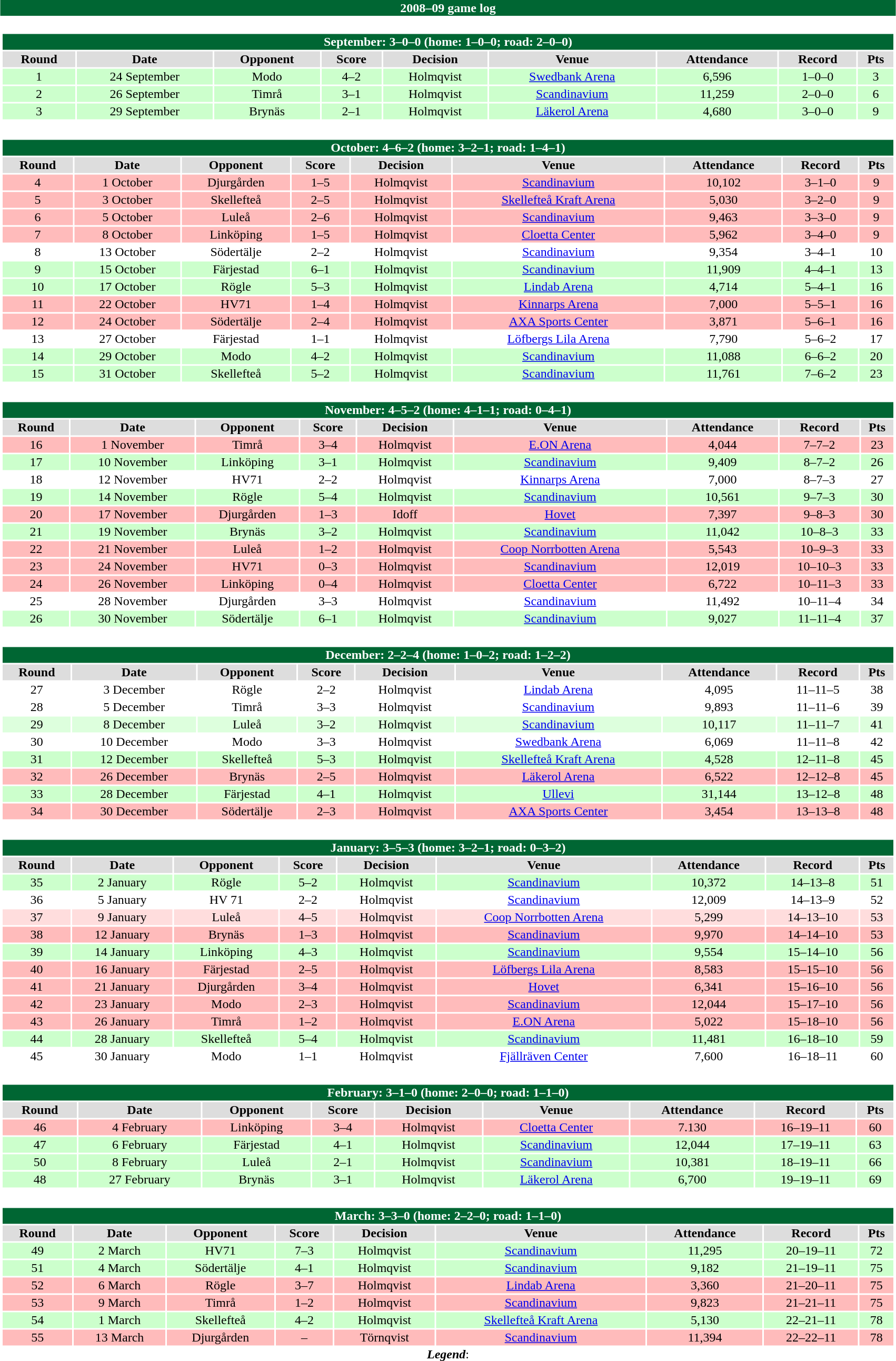<table class="toccolours" width=90% style="clear:both; margin:1.5em auto; text-align:center;">
<tr>
<th colspan=10 style="background:#006633; color: #ffffff;">2008–09 game log</th>
</tr>
<tr>
<td colspan=10><br><table class="toccolours collapsible collapsed" width=100%>
<tr>
<th colspan=10; style="background:#006633; color: #ffffff;">September: 3–0–0 (home: 1–0–0; road: 2–0–0)</th>
</tr>
<tr align="center"  bgcolor="#dddddd">
<td><strong>Round</strong></td>
<td><strong>Date</strong></td>
<td><strong>Opponent</strong></td>
<td><strong>Score</strong></td>
<td><strong>Decision</strong></td>
<td><strong>Venue</strong></td>
<td><strong>Attendance</strong></td>
<td><strong>Record</strong></td>
<td><strong>Pts</strong></td>
</tr>
<tr align="center" bgcolor="#ccffcc">
<td>1</td>
<td>24 September</td>
<td>Modo</td>
<td>4–2</td>
<td>Holmqvist</td>
<td><a href='#'>Swedbank Arena</a></td>
<td>6,596</td>
<td>1–0–0</td>
<td>3</td>
</tr>
<tr align="center" bgcolor="#ccffcc">
<td>2</td>
<td>26 September</td>
<td>Timrå</td>
<td>3–1</td>
<td>Holmqvist</td>
<td><a href='#'>Scandinavium</a></td>
<td>11,259</td>
<td>2–0–0</td>
<td>6</td>
</tr>
<tr align="center" bgcolor="#ccffcc">
<td>3</td>
<td>29 September</td>
<td>Brynäs</td>
<td>2–1</td>
<td>Holmqvist</td>
<td><a href='#'>Läkerol Arena</a></td>
<td>4,680</td>
<td>3–0–0</td>
<td>9</td>
</tr>
</table>
</td>
</tr>
<tr>
<td colspan=10><br><table class="toccolours collapsible collapsed" width=100%>
<tr>
<th colspan=10; style="background:#006633; color: #ffffff;">October: 4–6–2 (home: 3–2–1; road: 1–4–1)</th>
</tr>
<tr align="center"  bgcolor="#dddddd">
<td><strong>Round</strong></td>
<td><strong>Date</strong></td>
<td><strong>Opponent</strong></td>
<td><strong>Score</strong></td>
<td><strong>Decision</strong></td>
<td><strong>Venue</strong></td>
<td><strong>Attendance</strong></td>
<td><strong>Record</strong></td>
<td><strong>Pts</strong></td>
</tr>
<tr align="center" bgcolor="#ffbbbb">
<td>4</td>
<td>1 October</td>
<td>Djurgården</td>
<td>1–5</td>
<td>Holmqvist</td>
<td><a href='#'>Scandinavium</a></td>
<td>10,102</td>
<td>3–1–0</td>
<td>9</td>
</tr>
<tr align="center" bgcolor="#ffbbbb">
<td>5</td>
<td>3 October</td>
<td>Skellefteå</td>
<td>2–5</td>
<td>Holmqvist</td>
<td><a href='#'>Skellefteå Kraft Arena</a></td>
<td>5,030</td>
<td>3–2–0</td>
<td>9</td>
</tr>
<tr align="center" bgcolor="#ffbbbb">
<td>6</td>
<td>5 October</td>
<td>Luleå</td>
<td>2–6</td>
<td>Holmqvist</td>
<td><a href='#'>Scandinavium</a></td>
<td>9,463</td>
<td>3–3–0</td>
<td>9</td>
</tr>
<tr align="center" bgcolor="#ffbbbb">
<td>7</td>
<td>8 October</td>
<td>Linköping</td>
<td>1–5</td>
<td>Holmqvist</td>
<td><a href='#'>Cloetta Center</a></td>
<td>5,962</td>
<td>3–4–0</td>
<td>9</td>
</tr>
<tr align="center" bgcolor="#ffffff">
<td>8</td>
<td>13 October</td>
<td>Södertälje</td>
<td>2–2</td>
<td>Holmqvist</td>
<td><a href='#'>Scandinavium</a></td>
<td>9,354</td>
<td>3–4–1</td>
<td>10</td>
</tr>
<tr align="center" bgcolor="#ccffcc">
<td>9</td>
<td>15 October</td>
<td>Färjestad</td>
<td>6–1</td>
<td>Holmqvist</td>
<td><a href='#'>Scandinavium</a></td>
<td>11,909</td>
<td>4–4–1</td>
<td>13</td>
</tr>
<tr align="center" bgcolor="#ccffcc">
<td>10</td>
<td>17 October</td>
<td>Rögle</td>
<td>5–3</td>
<td>Holmqvist</td>
<td><a href='#'>Lindab Arena</a></td>
<td>4,714</td>
<td>5–4–1</td>
<td>16</td>
</tr>
<tr align="center" bgcolor="#ffbbbb">
<td>11</td>
<td>22 October</td>
<td>HV71</td>
<td>1–4</td>
<td>Holmqvist</td>
<td><a href='#'>Kinnarps Arena</a></td>
<td>7,000</td>
<td>5–5–1</td>
<td>16</td>
</tr>
<tr align="center" bgcolor="#ffbbbb">
<td>12</td>
<td>24 October</td>
<td>Södertälje</td>
<td>2–4</td>
<td>Holmqvist</td>
<td><a href='#'>AXA Sports Center</a></td>
<td>3,871</td>
<td>5–6–1</td>
<td>16</td>
</tr>
<tr align="center" bgcolor="#ffffff">
<td>13</td>
<td>27 October</td>
<td>Färjestad</td>
<td>1–1</td>
<td>Holmqvist</td>
<td><a href='#'>Löfbergs Lila Arena</a></td>
<td>7,790</td>
<td>5–6–2</td>
<td>17</td>
</tr>
<tr align="center" bgcolor="#ccffcc">
<td>14</td>
<td>29 October</td>
<td>Modo</td>
<td>4–2</td>
<td>Holmqvist</td>
<td><a href='#'>Scandinavium</a></td>
<td>11,088</td>
<td>6–6–2</td>
<td>20</td>
</tr>
<tr align="center" bgcolor="#ccffcc">
<td>15</td>
<td>31 October</td>
<td>Skellefteå</td>
<td>5–2</td>
<td>Holmqvist</td>
<td><a href='#'>Scandinavium</a></td>
<td>11,761</td>
<td>7–6–2</td>
<td>23</td>
</tr>
</table>
</td>
</tr>
<tr>
<td colspan=10><br><table class="toccolours collapsible collapsed" width=100%>
<tr>
<th colspan=10; style="background:#006633; color: #ffffff;">November: 4–5–2 (home: 4–1–1; road: 0–4–1)</th>
</tr>
<tr align="center"  bgcolor="#dddddd">
<td><strong>Round</strong></td>
<td><strong>Date</strong></td>
<td><strong>Opponent</strong></td>
<td><strong>Score</strong></td>
<td><strong>Decision</strong></td>
<td><strong>Venue</strong></td>
<td><strong>Attendance</strong></td>
<td><strong>Record</strong></td>
<td><strong>Pts</strong></td>
</tr>
<tr align="center" bgcolor="#ffbbbb">
<td>16</td>
<td>1 November</td>
<td>Timrå</td>
<td>3–4</td>
<td>Holmqvist</td>
<td><a href='#'>E.ON Arena</a></td>
<td>4,044</td>
<td>7–7–2</td>
<td>23</td>
</tr>
<tr align="center" bgcolor="#ccffcc">
<td>17</td>
<td>10 November</td>
<td>Linköping</td>
<td>3–1</td>
<td>Holmqvist</td>
<td><a href='#'>Scandinavium</a></td>
<td>9,409</td>
<td>8–7–2</td>
<td>26</td>
</tr>
<tr align="center" bgcolor="#ffffff">
<td>18</td>
<td>12 November</td>
<td>HV71</td>
<td>2–2</td>
<td>Holmqvist</td>
<td><a href='#'>Kinnarps Arena</a></td>
<td>7,000</td>
<td>8–7–3</td>
<td>27</td>
</tr>
<tr align="center" bgcolor="#ccffcc">
<td>19</td>
<td>14 November</td>
<td>Rögle</td>
<td>5–4</td>
<td>Holmqvist</td>
<td><a href='#'>Scandinavium</a></td>
<td>10,561</td>
<td>9–7–3</td>
<td>30</td>
</tr>
<tr align="center" bgcolor="#ffbbbb">
<td>20</td>
<td>17 November</td>
<td>Djurgården</td>
<td>1–3</td>
<td>Idoff</td>
<td><a href='#'>Hovet</a></td>
<td>7,397</td>
<td>9–8–3</td>
<td>30</td>
</tr>
<tr align="center" bgcolor="#ccffcc">
<td>21</td>
<td>19 November</td>
<td>Brynäs</td>
<td>3–2</td>
<td>Holmqvist</td>
<td><a href='#'>Scandinavium</a></td>
<td>11,042</td>
<td>10–8–3</td>
<td>33</td>
</tr>
<tr align="center" bgcolor="#ffbbbb">
<td>22</td>
<td>21 November</td>
<td>Luleå</td>
<td>1–2</td>
<td>Holmqvist</td>
<td><a href='#'>Coop Norrbotten Arena</a></td>
<td>5,543</td>
<td>10–9–3</td>
<td>33</td>
</tr>
<tr align="center" bgcolor="#ffbbbb">
<td>23</td>
<td>24 November</td>
<td>HV71</td>
<td>0–3</td>
<td>Holmqvist</td>
<td><a href='#'>Scandinavium</a></td>
<td>12,019</td>
<td>10–10–3</td>
<td>33</td>
</tr>
<tr align="center" bgcolor="#ffbbbb">
<td>24</td>
<td>26 November</td>
<td>Linköping</td>
<td>0–4</td>
<td>Holmqvist</td>
<td><a href='#'>Cloetta Center</a></td>
<td>6,722</td>
<td>10–11–3</td>
<td>33</td>
</tr>
<tr align="center" bgcolor="#ffffff">
<td>25</td>
<td>28 November</td>
<td>Djurgården</td>
<td>3–3</td>
<td>Holmqvist</td>
<td><a href='#'>Scandinavium</a></td>
<td>11,492</td>
<td>10–11–4</td>
<td>34</td>
</tr>
<tr align="center" bgcolor="#ccffcc">
<td>26</td>
<td>30 November</td>
<td>Södertälje</td>
<td>6–1</td>
<td>Holmqvist</td>
<td><a href='#'>Scandinavium</a></td>
<td>9,027</td>
<td>11–11–4</td>
<td>37</td>
</tr>
</table>
</td>
</tr>
<tr>
<td colspan=10><br><table class="toccolours collapsible collapsed" width=100%>
<tr>
<th colspan=10; style="background:#006633; color: #ffffff;">December: 2–2–4 (home: 1–0–2; road: 1–2–2)</th>
</tr>
<tr align="center"  bgcolor="#dddddd">
<td><strong>Round</strong></td>
<td><strong>Date</strong></td>
<td><strong>Opponent</strong></td>
<td><strong>Score</strong></td>
<td><strong>Decision</strong></td>
<td><strong>Venue</strong></td>
<td><strong>Attendance</strong></td>
<td><strong>Record</strong></td>
<td><strong>Pts</strong></td>
</tr>
<tr align="center" bgcolor="#ffffff">
<td>27</td>
<td>3 December</td>
<td>Rögle</td>
<td>2–2</td>
<td>Holmqvist</td>
<td><a href='#'>Lindab Arena</a></td>
<td>4,095</td>
<td>11–11–5</td>
<td>38</td>
</tr>
<tr align="center" bgcolor="#ffffff">
<td>28</td>
<td>5 December</td>
<td>Timrå</td>
<td>3–3</td>
<td>Holmqvist</td>
<td><a href='#'>Scandinavium</a></td>
<td>9,893</td>
<td>11–11–6</td>
<td>39</td>
</tr>
<tr align="center" bgcolor="#ddffdd">
<td>29</td>
<td>8 December</td>
<td>Luleå</td>
<td>3–2</td>
<td>Holmqvist</td>
<td><a href='#'>Scandinavium</a></td>
<td>10,117</td>
<td>11–11–7</td>
<td>41</td>
</tr>
<tr align="center" bgcolor="#ffffff">
<td>30</td>
<td>10 December</td>
<td>Modo</td>
<td>3–3</td>
<td>Holmqvist</td>
<td><a href='#'>Swedbank Arena</a></td>
<td>6,069</td>
<td>11–11–8</td>
<td>42</td>
</tr>
<tr align="center" bgcolor="#ccffcc">
<td>31</td>
<td>12 December</td>
<td>Skellefteå</td>
<td>5–3</td>
<td>Holmqvist</td>
<td><a href='#'>Skellefteå Kraft Arena</a></td>
<td>4,528</td>
<td>12–11–8</td>
<td>45</td>
</tr>
<tr align="center" bgcolor="#ffbbbb">
<td>32</td>
<td>26 December</td>
<td>Brynäs</td>
<td>2–5</td>
<td>Holmqvist</td>
<td><a href='#'>Läkerol Arena</a></td>
<td>6,522</td>
<td>12–12–8</td>
<td>45</td>
</tr>
<tr align="center" bgcolor="#ccffcc">
<td>33</td>
<td>28 December</td>
<td>Färjestad</td>
<td>4–1</td>
<td>Holmqvist</td>
<td><a href='#'>Ullevi</a></td>
<td>31,144</td>
<td>13–12–8</td>
<td>48</td>
</tr>
<tr align="center" bgcolor="#ffbbbb">
<td>34</td>
<td>30 December</td>
<td>Södertälje</td>
<td>2–3</td>
<td>Holmqvist</td>
<td><a href='#'>AXA Sports Center</a></td>
<td>3,454</td>
<td>13–13–8</td>
<td>48</td>
</tr>
</table>
</td>
</tr>
<tr>
<td colspan=10><br><table class="toccolours collapsible collapsed" width=100%>
<tr>
<th colspan=10; style="background:#006633; color: #ffffff;">January: 3–5–3 (home: 3–2–1; road: 0–3–2)</th>
</tr>
<tr align="center"  bgcolor="#dddddd">
<td><strong>Round</strong></td>
<td><strong>Date</strong></td>
<td><strong>Opponent</strong></td>
<td><strong>Score</strong></td>
<td><strong>Decision</strong></td>
<td><strong>Venue</strong></td>
<td><strong>Attendance</strong></td>
<td><strong>Record</strong></td>
<td><strong>Pts</strong></td>
</tr>
<tr align="center" bgcolor="#ccffcc">
<td>35</td>
<td>2 January</td>
<td>Rögle</td>
<td>5–2</td>
<td>Holmqvist</td>
<td><a href='#'>Scandinavium</a></td>
<td>10,372</td>
<td>14–13–8</td>
<td>51</td>
</tr>
<tr align="center" bgcolor="#ffffff">
<td>36</td>
<td>5 January</td>
<td>HV 71</td>
<td>2–2</td>
<td>Holmqvist</td>
<td><a href='#'>Scandinavium</a></td>
<td>12,009</td>
<td>14–13–9</td>
<td>52</td>
</tr>
<tr align="center" bgcolor="#ffdddd">
<td>37</td>
<td>9 January</td>
<td>Luleå</td>
<td>4–5</td>
<td>Holmqvist</td>
<td><a href='#'>Coop Norrbotten Arena</a></td>
<td>5,299</td>
<td>14–13–10</td>
<td>53</td>
</tr>
<tr align="center" bgcolor="#ffbbbb">
<td>38</td>
<td>12 January</td>
<td>Brynäs</td>
<td>1–3</td>
<td>Holmqvist</td>
<td><a href='#'>Scandinavium</a></td>
<td>9,970</td>
<td>14–14–10</td>
<td>53</td>
</tr>
<tr align="center" bgcolor="#ccffcc">
<td>39</td>
<td>14 January</td>
<td>Linköping</td>
<td>4–3</td>
<td>Holmqvist</td>
<td><a href='#'>Scandinavium</a></td>
<td>9,554</td>
<td>15–14–10</td>
<td>56</td>
</tr>
<tr align="center" bgcolor="#ffbbbb">
<td>40</td>
<td>16 January</td>
<td>Färjestad</td>
<td>2–5</td>
<td>Holmqvist</td>
<td><a href='#'>Löfbergs Lila Arena</a></td>
<td>8,583</td>
<td>15–15–10</td>
<td>56</td>
</tr>
<tr align="center" bgcolor="#ffbbbb">
<td>41</td>
<td>21 January</td>
<td>Djurgården</td>
<td>3–4</td>
<td>Holmqvist</td>
<td><a href='#'>Hovet</a></td>
<td>6,341</td>
<td>15–16–10</td>
<td>56</td>
</tr>
<tr align="center" bgcolor="#ffbbbb">
<td>42</td>
<td>23 January</td>
<td>Modo</td>
<td>2–3</td>
<td>Holmqvist</td>
<td><a href='#'>Scandinavium</a></td>
<td>12,044</td>
<td>15–17–10</td>
<td>56</td>
</tr>
<tr align="center" bgcolor="#ffbbbb">
<td>43</td>
<td>26 January</td>
<td>Timrå</td>
<td>1–2</td>
<td>Holmqvist</td>
<td><a href='#'>E.ON Arena</a></td>
<td>5,022</td>
<td>15–18–10</td>
<td>56</td>
</tr>
<tr align="center" bgcolor="#ccffcc">
<td>44</td>
<td>28 January</td>
<td>Skellefteå</td>
<td>5–4</td>
<td>Holmqvist</td>
<td><a href='#'>Scandinavium</a></td>
<td>11,481</td>
<td>16–18–10</td>
<td>59</td>
</tr>
<tr align="center" bgcolor="#ffffff">
<td>45</td>
<td>30 January</td>
<td>Modo</td>
<td>1–1</td>
<td>Holmqvist</td>
<td><a href='#'>Fjällräven Center</a></td>
<td>7,600</td>
<td>16–18–11</td>
<td>60</td>
</tr>
</table>
</td>
</tr>
<tr>
<td colspan=10><br><table class="toccolours collapsible collapsed" width=100%>
<tr>
<th colspan=10; style="background:#006633; color: #ffffff;">February: 3–1–0 (home: 2–0–0; road: 1–1–0)</th>
</tr>
<tr align="center"  bgcolor="#dddddd">
<td><strong>Round</strong></td>
<td><strong>Date</strong></td>
<td><strong>Opponent</strong></td>
<td><strong>Score</strong></td>
<td><strong>Decision</strong></td>
<td><strong>Venue</strong></td>
<td><strong>Attendance</strong></td>
<td><strong>Record</strong></td>
<td><strong>Pts</strong></td>
</tr>
<tr align="center" bgcolor="#ffbbbb">
<td>46</td>
<td>4 February</td>
<td>Linköping</td>
<td>3–4</td>
<td>Holmqvist</td>
<td><a href='#'>Cloetta Center</a></td>
<td>7.130</td>
<td>16–19–11</td>
<td>60</td>
</tr>
<tr align="center" bgcolor="#ccffcc">
<td>47</td>
<td>6 February</td>
<td>Färjestad</td>
<td>4–1</td>
<td>Holmqvist</td>
<td><a href='#'>Scandinavium</a></td>
<td>12,044</td>
<td>17–19–11</td>
<td>63</td>
</tr>
<tr align="center" bgcolor="#ccffcc">
<td>50</td>
<td>8 February</td>
<td>Luleå</td>
<td>2–1</td>
<td>Holmqvist</td>
<td><a href='#'>Scandinavium</a></td>
<td>10,381</td>
<td>18–19–11</td>
<td>66</td>
</tr>
<tr align="center" bgcolor="#ccffcc">
<td>48</td>
<td>27 February</td>
<td>Brynäs</td>
<td>3–1</td>
<td>Holmqvist</td>
<td><a href='#'>Läkerol Arena</a></td>
<td>6,700</td>
<td>19–19–11</td>
<td>69</td>
</tr>
</table>
</td>
</tr>
<tr>
<td colspan=10><br><table class="toccolours collapsible collapsed" width=100%>
<tr>
<th colspan=10; style="background:#006633; color: #ffffff;">March: 3–3–0 (home: 2–2–0; road: 1–1–0)</th>
</tr>
<tr align="center"  bgcolor="#dddddd">
<td><strong>Round</strong></td>
<td><strong>Date</strong></td>
<td><strong>Opponent</strong></td>
<td><strong>Score</strong></td>
<td><strong>Decision</strong></td>
<td><strong>Venue</strong></td>
<td><strong>Attendance</strong></td>
<td><strong>Record</strong></td>
<td><strong>Pts</strong></td>
</tr>
<tr align="center" bgcolor="#ccffcc">
<td>49</td>
<td>2 March</td>
<td>HV71</td>
<td>7–3</td>
<td>Holmqvist</td>
<td><a href='#'>Scandinavium</a></td>
<td>11,295</td>
<td>20–19–11</td>
<td>72</td>
</tr>
<tr align="center" bgcolor="#ccffcc">
<td>51</td>
<td>4 March</td>
<td>Södertälje</td>
<td>4–1</td>
<td>Holmqvist</td>
<td><a href='#'>Scandinavium</a></td>
<td>9,182</td>
<td>21–19–11</td>
<td>75</td>
</tr>
<tr align="center" bgcolor="#ffbbbb">
<td>52</td>
<td>6 March</td>
<td>Rögle</td>
<td>3–7</td>
<td>Holmqvist</td>
<td><a href='#'>Lindab Arena</a></td>
<td>3,360</td>
<td>21–20–11</td>
<td>75</td>
</tr>
<tr align="center" bgcolor="#ffbbbb">
<td>53</td>
<td>9 March</td>
<td>Timrå</td>
<td>1–2</td>
<td>Holmqvist</td>
<td><a href='#'>Scandinavium</a></td>
<td>9,823</td>
<td>21–21–11</td>
<td>75</td>
</tr>
<tr align="center" bgcolor="#ccffcc">
<td>54</td>
<td>1 March</td>
<td>Skellefteå</td>
<td>4–2</td>
<td>Holmqvist</td>
<td><a href='#'>Skellefteå Kraft Arena</a></td>
<td>5,130</td>
<td>22–21–11</td>
<td>78</td>
</tr>
<tr align="center" bgcolor="#ffbbbb">
<td>55</td>
<td>13 March</td>
<td>Djurgården</td>
<td>–</td>
<td>Törnqvist</td>
<td><a href='#'>Scandinavium</a></td>
<td>11,394</td>
<td>22–22–11</td>
<td>78</td>
</tr>
</table>
<strong><em>Legend</em></strong>: 



</td>
</tr>
</table>
